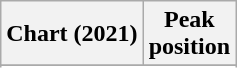<table class="wikitable sortable plainrowheaders" style="text-align:center">
<tr>
<th scope="col">Chart (2021)</th>
<th scope="col">Peak<br>position</th>
</tr>
<tr>
</tr>
<tr>
</tr>
<tr>
</tr>
<tr>
</tr>
<tr>
</tr>
<tr>
</tr>
<tr>
</tr>
<tr>
</tr>
<tr>
</tr>
<tr>
</tr>
<tr>
</tr>
<tr>
</tr>
<tr>
</tr>
</table>
